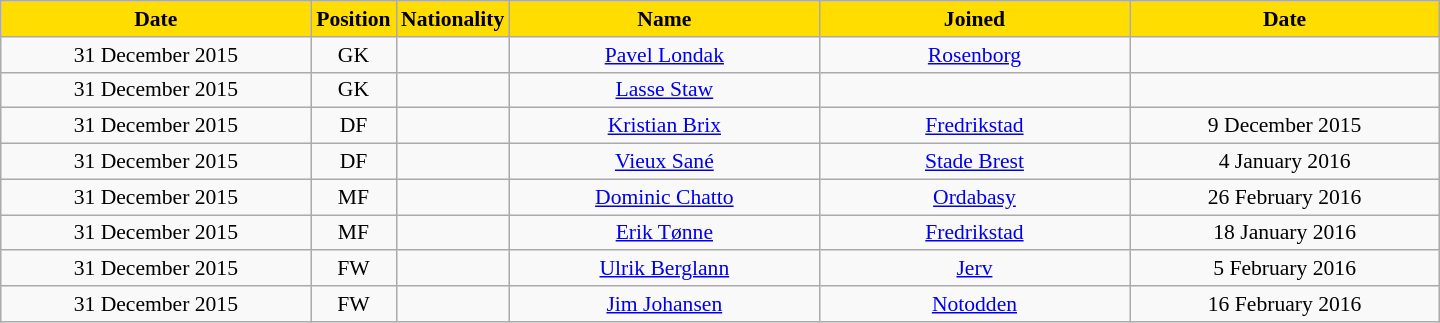<table class="wikitable"  style="text-align:center; font-size:90%; ">
<tr>
<th style="background:#FFDD00; color:black; width:200px;">Date</th>
<th style="background:#FFDD00; color:black; width:50px;">Position</th>
<th style="background:#FFDD00; color:black; width:50px;">Nationality</th>
<th style="background:#FFDD00; color:black; width:200px;">Name</th>
<th style="background:#FFDD00; color:black; width:200px;">Joined</th>
<th style="background:#FFDD00; color:black; width:200px;">Date</th>
</tr>
<tr>
<td>31 December 2015</td>
<td>GK</td>
<td></td>
<td><a href='#'>Pavel Londak</a></td>
<td><a href='#'>Rosenborg</a></td>
<td></td>
</tr>
<tr>
<td>31 December 2015</td>
<td>GK</td>
<td></td>
<td><a href='#'>Lasse Staw</a></td>
<td></td>
<td></td>
</tr>
<tr>
<td>31 December 2015</td>
<td>DF</td>
<td></td>
<td><a href='#'>Kristian Brix</a></td>
<td><a href='#'>Fredrikstad</a></td>
<td>9 December 2015</td>
</tr>
<tr>
<td>31 December 2015</td>
<td>DF</td>
<td></td>
<td><a href='#'>Vieux Sané</a></td>
<td><a href='#'>Stade Brest</a></td>
<td>4 January 2016</td>
</tr>
<tr>
<td>31 December 2015</td>
<td>MF</td>
<td></td>
<td><a href='#'>Dominic Chatto</a></td>
<td><a href='#'>Ordabasy</a></td>
<td>26 February 2016</td>
</tr>
<tr>
<td>31 December 2015</td>
<td>MF</td>
<td></td>
<td><a href='#'>Erik Tønne</a></td>
<td><a href='#'>Fredrikstad</a></td>
<td>18 January 2016</td>
</tr>
<tr>
<td>31 December 2015</td>
<td>FW</td>
<td></td>
<td><a href='#'>Ulrik Berglann</a></td>
<td><a href='#'>Jerv</a></td>
<td>5 February 2016</td>
</tr>
<tr>
<td>31 December 2015</td>
<td>FW</td>
<td></td>
<td><a href='#'>Jim Johansen</a></td>
<td><a href='#'>Notodden</a></td>
<td>16 February 2016</td>
</tr>
</table>
